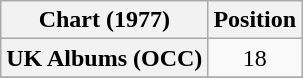<table class="wikitable plainrowheaders" style="text-align:center;">
<tr>
<th scope="col">Chart (1977)</th>
<th scope="col">Position</th>
</tr>
<tr>
<th scope="row">UK Albums (OCC)</th>
<td>18</td>
</tr>
<tr>
</tr>
</table>
